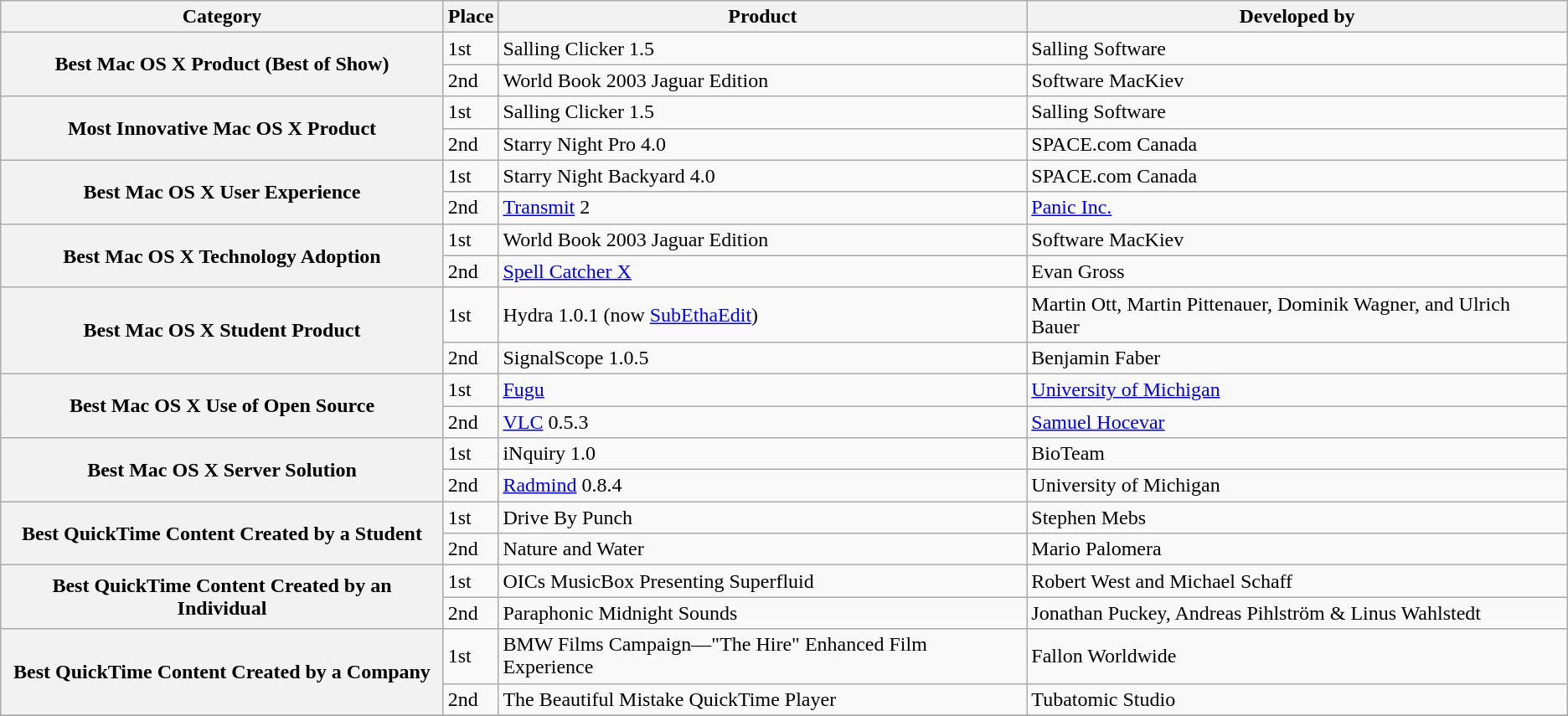<table class="wikitable">
<tr>
<th>Category</th>
<th>Place</th>
<th>Product</th>
<th>Developed by</th>
</tr>
<tr>
<th rowspan="2">Best Mac OS X Product (Best of Show)</th>
<td>1st</td>
<td>Salling Clicker 1.5</td>
<td>Salling Software</td>
</tr>
<tr>
<td>2nd</td>
<td>World Book 2003 Jaguar Edition</td>
<td>Software MacKiev</td>
</tr>
<tr>
<th rowspan="2">Most Innovative Mac OS X Product</th>
<td>1st</td>
<td>Salling Clicker 1.5</td>
<td>Salling Software</td>
</tr>
<tr>
<td>2nd</td>
<td>Starry Night Pro 4.0</td>
<td>SPACE.com Canada</td>
</tr>
<tr>
<th rowspan="2">Best Mac OS X User Experience</th>
<td>1st</td>
<td>Starry Night Backyard 4.0</td>
<td>SPACE.com Canada</td>
</tr>
<tr>
<td>2nd</td>
<td><a href='#'>Transmit</a> 2</td>
<td><a href='#'>Panic Inc.</a></td>
</tr>
<tr>
<th rowspan="2">Best Mac OS X Technology Adoption</th>
<td>1st</td>
<td>World Book 2003 Jaguar Edition</td>
<td>Software MacKiev</td>
</tr>
<tr>
<td>2nd</td>
<td><a href='#'>Spell Catcher X</a></td>
<td>Evan Gross</td>
</tr>
<tr>
<th rowspan="2">Best Mac OS X Student Product</th>
<td>1st</td>
<td>Hydra 1.0.1 (now <a href='#'>SubEthaEdit</a>)</td>
<td>Martin Ott, Martin Pittenauer, Dominik Wagner, and Ulrich Bauer</td>
</tr>
<tr>
<td>2nd</td>
<td>SignalScope 1.0.5</td>
<td>Benjamin Faber</td>
</tr>
<tr>
<th rowspan="2">Best Mac OS X Use of Open Source</th>
<td>1st</td>
<td><a href='#'>Fugu</a></td>
<td><a href='#'>University of Michigan</a></td>
</tr>
<tr>
<td>2nd</td>
<td><a href='#'>VLC</a> 0.5.3</td>
<td><a href='#'>Samuel Hocevar</a></td>
</tr>
<tr>
<th rowspan="2">Best Mac OS X Server Solution</th>
<td>1st</td>
<td>iNquiry 1.0</td>
<td>BioTeam</td>
</tr>
<tr>
<td>2nd</td>
<td><a href='#'>Radmind</a> 0.8.4</td>
<td>University of Michigan</td>
</tr>
<tr>
<th rowspan="2">Best QuickTime Content Created by a Student</th>
<td>1st</td>
<td>Drive By Punch</td>
<td>Stephen Mebs</td>
</tr>
<tr>
<td>2nd</td>
<td>Nature and Water</td>
<td>Mario Palomera</td>
</tr>
<tr>
<th rowspan="2">Best QuickTime Content Created by an Individual</th>
<td>1st</td>
<td>OICs MusicBox Presenting Superfluid</td>
<td>Robert West and Michael Schaff</td>
</tr>
<tr>
<td>2nd</td>
<td>Paraphonic Midnight Sounds</td>
<td>Jonathan Puckey, Andreas Pihlström & Linus Wahlstedt</td>
</tr>
<tr>
<th rowspan="2">Best QuickTime Content Created by a Company</th>
<td>1st</td>
<td>BMW Films Campaign—"The Hire" Enhanced Film Experience</td>
<td>Fallon Worldwide</td>
</tr>
<tr>
<td>2nd</td>
<td>The Beautiful Mistake QuickTime Player</td>
<td>Tubatomic Studio</td>
</tr>
<tr>
</tr>
</table>
